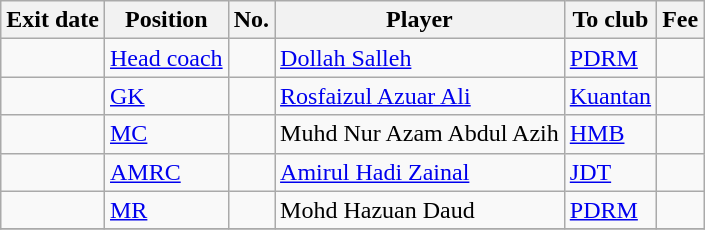<table class="wikitable sortable">
<tr>
<th>Exit date</th>
<th>Position</th>
<th>No.</th>
<th>Player</th>
<th>To club</th>
<th>Fee</th>
</tr>
<tr>
<td></td>
<td align="left"><a href='#'>Head coach</a></td>
<td></td>
<td align="left"> <a href='#'>Dollah Salleh</a></td>
<td align="left"> <a href='#'>PDRM</a></td>
<td align=right></td>
</tr>
<tr>
<td></td>
<td align="left"><a href='#'>GK</a></td>
<td></td>
<td align="left"> <a href='#'>Rosfaizul Azuar Ali</a></td>
<td align="left"> <a href='#'>Kuantan</a></td>
<td align=right></td>
</tr>
<tr>
<td></td>
<td align="left"><a href='#'>MC</a></td>
<td></td>
<td align="left"> Muhd Nur Azam Abdul Azih</td>
<td align="left"> <a href='#'>HMB</a></td>
<td align=right></td>
</tr>
<tr>
<td></td>
<td align="left"><a href='#'>AMRC</a></td>
<td></td>
<td align="left"> <a href='#'>Amirul Hadi Zainal</a></td>
<td align="left"> <a href='#'>JDT</a></td>
<td align=right></td>
</tr>
<tr>
<td></td>
<td align="left"><a href='#'>MR</a></td>
<td></td>
<td align="left"> Mohd Hazuan Daud</td>
<td align="left"> <a href='#'>PDRM</a></td>
<td align=right></td>
</tr>
<tr>
</tr>
</table>
